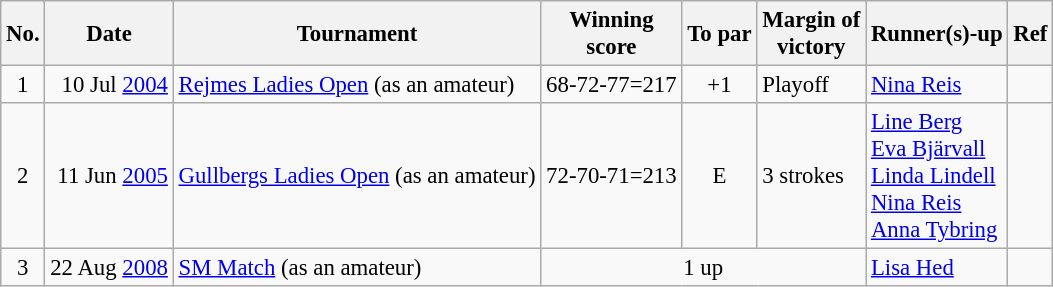<table class="wikitable" style="font-size:95%;">
<tr>
<th>No.</th>
<th>Date</th>
<th>Tournament</th>
<th>Winning<br>score</th>
<th>To par</th>
<th>Margin of<br>victory</th>
<th>Runner(s)-up</th>
<th>Ref</th>
</tr>
<tr>
<td align=center>1</td>
<td align=right>10 Jul <a href='#'>2004</a></td>
<td><a href='#'>Rejmes Ladies Open</a> (as an amateur)</td>
<td align=right>68-72-77=217</td>
<td align=center>+1</td>
<td>Playoff</td>
<td> <a href='#'>Nina Reis</a></td>
<td></td>
</tr>
<tr>
<td align=center>2</td>
<td align=right>11 Jun <a href='#'>2005</a></td>
<td><a href='#'>Gullbergs Ladies Open</a> (as an amateur)</td>
<td align=right>72-70-71=213</td>
<td align=center>E</td>
<td>3 strokes</td>
<td> <a href='#'>Line Berg</a><br> <a href='#'>Eva Bjärvall</a><br> <a href='#'>Linda Lindell</a><br> <a href='#'>Nina Reis</a><br> <a href='#'>Anna Tybring</a></td>
<td></td>
</tr>
<tr>
<td align=center>3</td>
<td align=right>22 Aug <a href='#'>2008</a></td>
<td><a href='#'>SM Match</a> (as an amateur)</td>
<td colspan=3 align=center>1 up</td>
<td> <a href='#'>Lisa Hed</a></td>
<td></td>
</tr>
</table>
